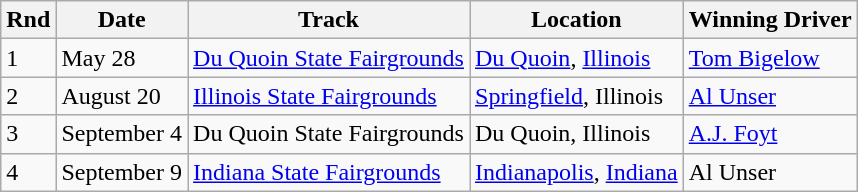<table class="wikitable">
<tr>
<th>Rnd</th>
<th>Date</th>
<th>Track</th>
<th>Location</th>
<th>Winning Driver</th>
</tr>
<tr>
<td>1</td>
<td>May 28</td>
<td><a href='#'>Du Quoin State Fairgrounds</a></td>
<td><a href='#'>Du Quoin</a>, <a href='#'>Illinois</a></td>
<td><a href='#'>Tom Bigelow</a></td>
</tr>
<tr>
<td>2</td>
<td>August 20</td>
<td><a href='#'>Illinois State Fairgrounds</a></td>
<td><a href='#'>Springfield</a>, Illinois</td>
<td><a href='#'>Al Unser</a></td>
</tr>
<tr>
<td>3</td>
<td>September 4</td>
<td>Du Quoin State Fairgrounds</td>
<td>Du Quoin, Illinois</td>
<td><a href='#'>A.J. Foyt</a></td>
</tr>
<tr>
<td>4</td>
<td>September 9</td>
<td><a href='#'>Indiana State Fairgrounds</a></td>
<td><a href='#'>Indianapolis</a>, <a href='#'>Indiana</a></td>
<td>Al Unser</td>
</tr>
</table>
